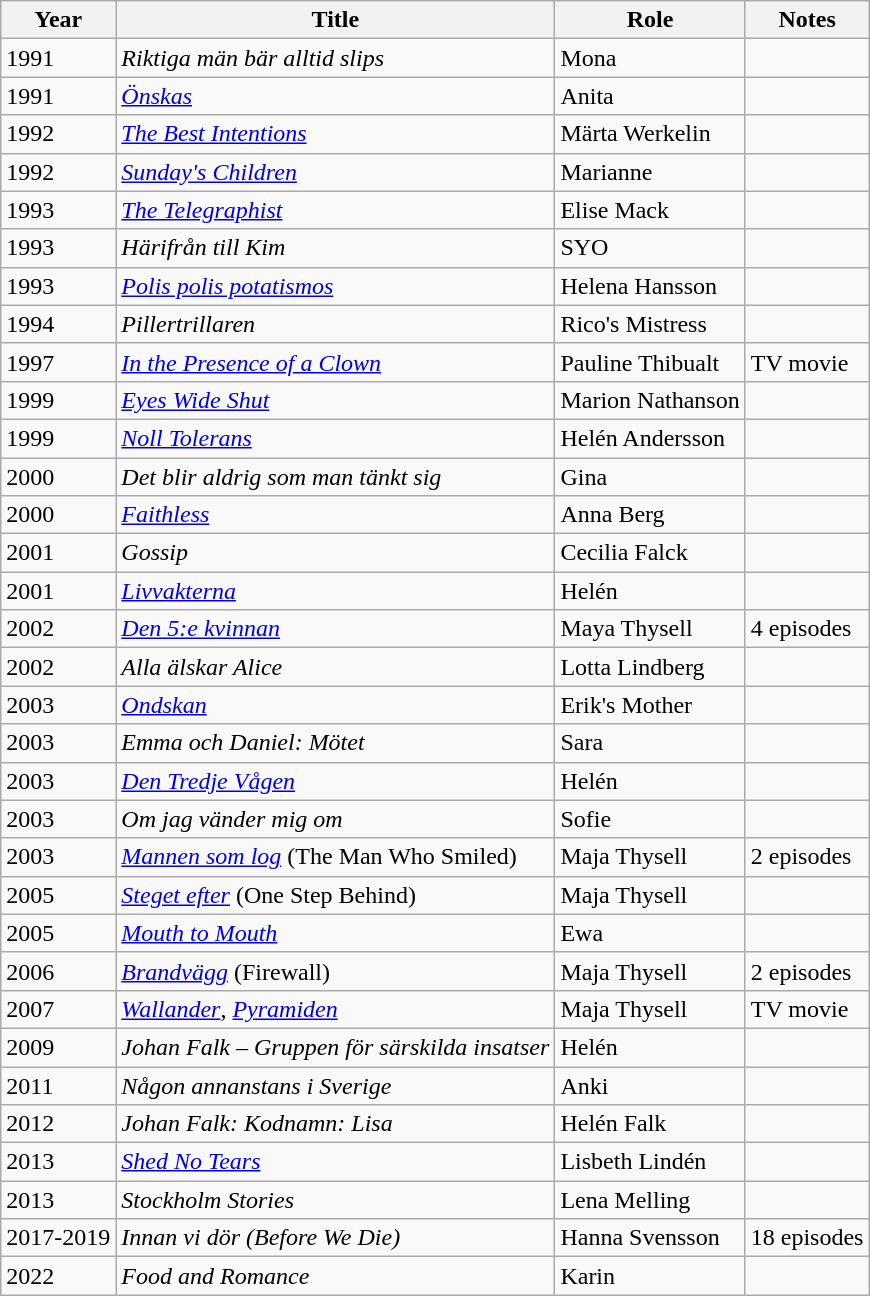<table class="wikitable sortable">
<tr>
<th>Year</th>
<th>Title</th>
<th>Role</th>
<th>Notes</th>
</tr>
<tr>
<td>1991</td>
<td><em>Riktiga män bär alltid slips</em></td>
<td>Mona</td>
<td></td>
</tr>
<tr>
<td>1991</td>
<td><em><a href='#'>Önskas</a></em></td>
<td>Anita</td>
<td></td>
</tr>
<tr>
<td>1992</td>
<td><em><a href='#'>The Best Intentions</a></em></td>
<td>Märta Werkelin</td>
<td></td>
</tr>
<tr>
<td>1992</td>
<td><em><a href='#'>Sunday's Children</a></em></td>
<td>Marianne</td>
<td></td>
</tr>
<tr>
<td>1993</td>
<td><em><a href='#'>The Telegraphist</a></em></td>
<td>Elise Mack</td>
<td></td>
</tr>
<tr>
<td>1993</td>
<td><em>Härifrån till Kim</em></td>
<td>SYO</td>
<td></td>
</tr>
<tr>
<td>1993</td>
<td><em><a href='#'>Polis polis potatismos</a></em></td>
<td>Helena Hansson</td>
<td></td>
</tr>
<tr>
<td>1994</td>
<td><em>Pillertrillaren</em></td>
<td>Rico's Mistress</td>
<td></td>
</tr>
<tr>
<td>1997</td>
<td><em><a href='#'>In the Presence of a Clown</a></em></td>
<td>Pauline Thibualt</td>
<td>TV movie</td>
</tr>
<tr>
<td>1999</td>
<td><em><a href='#'>Eyes Wide Shut</a></em></td>
<td>Marion Nathanson</td>
<td></td>
</tr>
<tr>
<td>1999</td>
<td><em><a href='#'>Noll Tolerans</a></em></td>
<td>Helén Andersson</td>
<td></td>
</tr>
<tr>
<td>2000</td>
<td><em>Det blir aldrig som man tänkt sig</em></td>
<td>Gina</td>
<td></td>
</tr>
<tr>
<td>2000</td>
<td><em><a href='#'>Faithless</a></em></td>
<td>Anna Berg</td>
<td></td>
</tr>
<tr>
<td>2001</td>
<td><em>Gossip</em></td>
<td>Cecilia Falck</td>
<td></td>
</tr>
<tr>
<td>2001</td>
<td><em><a href='#'>Livvakterna</a></em></td>
<td>Helén</td>
<td></td>
</tr>
<tr>
<td>2002</td>
<td><em><a href='#'>Den 5:e kvinnan</a></em></td>
<td>Maya Thysell</td>
<td>4 episodes</td>
</tr>
<tr>
<td>2002</td>
<td><em>Alla älskar Alice</em></td>
<td>Lotta Lindberg</td>
<td></td>
</tr>
<tr>
<td>2003</td>
<td><em><a href='#'>Ondskan</a></em></td>
<td>Erik's Mother</td>
<td></td>
</tr>
<tr>
<td>2003</td>
<td><em>Emma och Daniel: Mötet</em></td>
<td>Sara</td>
<td></td>
</tr>
<tr>
<td>2003</td>
<td><em><a href='#'>Den Tredje Vågen</a></em></td>
<td>Helén</td>
<td></td>
</tr>
<tr>
<td>2003</td>
<td><em>Om jag vänder mig om</em></td>
<td>Sofie</td>
<td></td>
</tr>
<tr>
<td>2003</td>
<td><em><a href='#'>Mannen som log</a></em> (The Man Who Smiled)</td>
<td>Maja Thysell</td>
<td>2 episodes</td>
</tr>
<tr>
<td>2005</td>
<td><em><a href='#'>Steget efter</a></em> (One Step Behind)</td>
<td>Maja Thysell</td>
<td></td>
</tr>
<tr>
<td>2005</td>
<td><em><a href='#'>Mouth to Mouth</a></em></td>
<td>Ewa</td>
<td></td>
</tr>
<tr>
<td>2006</td>
<td><em><a href='#'>Brandvägg</a></em> (Firewall)</td>
<td>Maja Thysell</td>
<td>2 episodes</td>
</tr>
<tr>
<td>2007</td>
<td><em><a href='#'>Wallander</a></em>, <em><a href='#'>Pyramiden</a></em></td>
<td>Maja Thysell</td>
<td>TV movie</td>
</tr>
<tr>
<td>2009</td>
<td><em>Johan Falk – Gruppen för särskilda insatser</em></td>
<td>Helén</td>
<td></td>
</tr>
<tr>
<td>2011</td>
<td><em>Någon annanstans i Sverige</em></td>
<td>Anki</td>
<td></td>
</tr>
<tr>
<td>2012</td>
<td><em>Johan Falk: Kodnamn: Lisa</em></td>
<td>Helén Falk</td>
<td></td>
</tr>
<tr>
<td>2013</td>
<td><em><a href='#'>Shed No Tears</a></em></td>
<td>Lisbeth Lindén</td>
<td></td>
</tr>
<tr>
<td>2013</td>
<td><em>Stockholm Stories</em></td>
<td>Lena Melling</td>
<td></td>
</tr>
<tr>
<td>2017-2019</td>
<td><em>Innan vi dör (Before We Die)</em></td>
<td>Hanna Svensson</td>
<td>18 episodes</td>
</tr>
<tr>
<td>2022</td>
<td><em>Food and Romance</em></td>
<td>Karin</td>
<td></td>
</tr>
</table>
